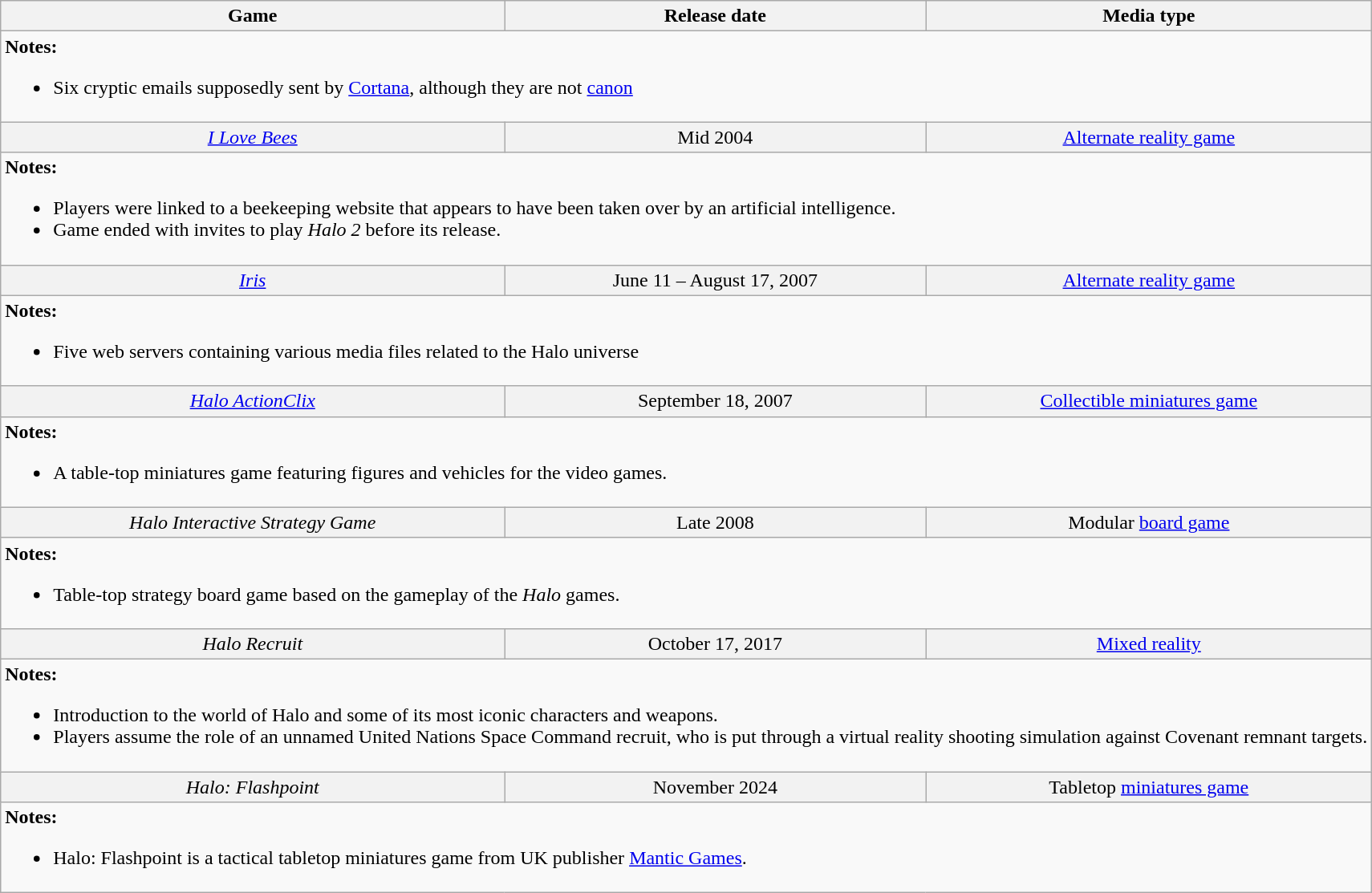<table class="wikitable">
<tr style="text-align: center;">
<th>Game</th>
<th>Release date</th>
<th>Media type</th>
</tr>
<tr>
<td colspan="3" style="border: none; vertical-align: top;"><strong>Notes:</strong><br><ul><li>Six cryptic emails supposedly sent by <a href='#'>Cortana</a>, although they are not <a href='#'>canon</a></li></ul></td>
</tr>
<tr bgcolor="#F2F2F2" align="center">
<td><em><a href='#'>I Love Bees</a></em></td>
<td>Mid 2004</td>
<td><a href='#'>Alternate reality game</a></td>
</tr>
<tr>
<td colspan="3" style="border: none; vertical-align: top;"><strong>Notes:</strong><br><ul><li>Players were linked to a beekeeping website that appears to have been taken over by an artificial intelligence.</li><li>Game ended with invites to play <em>Halo 2</em> before its release.</li></ul></td>
</tr>
<tr bgcolor="#F2F2F2" align="center">
<td><em><a href='#'>Iris</a></em></td>
<td>June 11 – August 17, 2007</td>
<td><a href='#'>Alternate reality game</a></td>
</tr>
<tr>
<td colspan="3" style="border: none; vertical-align: top;"><strong>Notes:</strong><br><ul><li>Five web servers containing various media files related to the Halo universe</li></ul></td>
</tr>
<tr bgcolor="#F2F2F2" align="center">
<td><em><a href='#'>Halo ActionClix</a></em></td>
<td>September 18, 2007</td>
<td><a href='#'>Collectible miniatures game</a></td>
</tr>
<tr>
<td colspan="3" style="border: none; vertical-align: top;"><strong>Notes:</strong><br><ul><li>A table-top miniatures game featuring figures and vehicles for the video games.</li></ul></td>
</tr>
<tr bgcolor="#F2F2F2" align="center">
<td><em>Halo Interactive Strategy Game</em></td>
<td>Late 2008</td>
<td>Modular <a href='#'>board game</a></td>
</tr>
<tr>
<td colspan="3" style="border: none; vertical-align: top;"><strong>Notes:</strong><br><ul><li>Table-top strategy board game based on the gameplay of the <em>Halo</em> games.</li></ul></td>
</tr>
<tr bgcolor="#F2F2F2" align="center">
<td><em>Halo Recruit</em></td>
<td>October 17, 2017</td>
<td><a href='#'>Mixed reality</a></td>
</tr>
<tr>
<td colspan="3" style="border: none; vertical-align: top;"><strong>Notes:</strong><br><ul><li>Introduction to the world of Halo and some of its most iconic characters and weapons.</li><li>Players assume the role of an unnamed United Nations Space Command recruit, who is put through a virtual reality shooting simulation against Covenant remnant targets.</li></ul></td>
</tr>
<tr bgcolor="#F2F2F2" align="center">
<td><em>Halo: Flashpoint</em></td>
<td>November 2024</td>
<td>Tabletop <a href='#'>miniatures game</a></td>
</tr>
<tr>
<td colspan="3" style="border: none; vertical-align: top;"><strong>Notes:</strong><br><ul><li>Halo: Flashpoint is a tactical tabletop miniatures game from UK publisher <a href='#'>Mantic Games</a>.</li></ul></td>
</tr>
</table>
